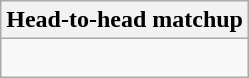<table class="wikitable collapsible collapsed">
<tr>
<th>Head-to-head matchup</th>
</tr>
<tr>
<td><br></td>
</tr>
</table>
